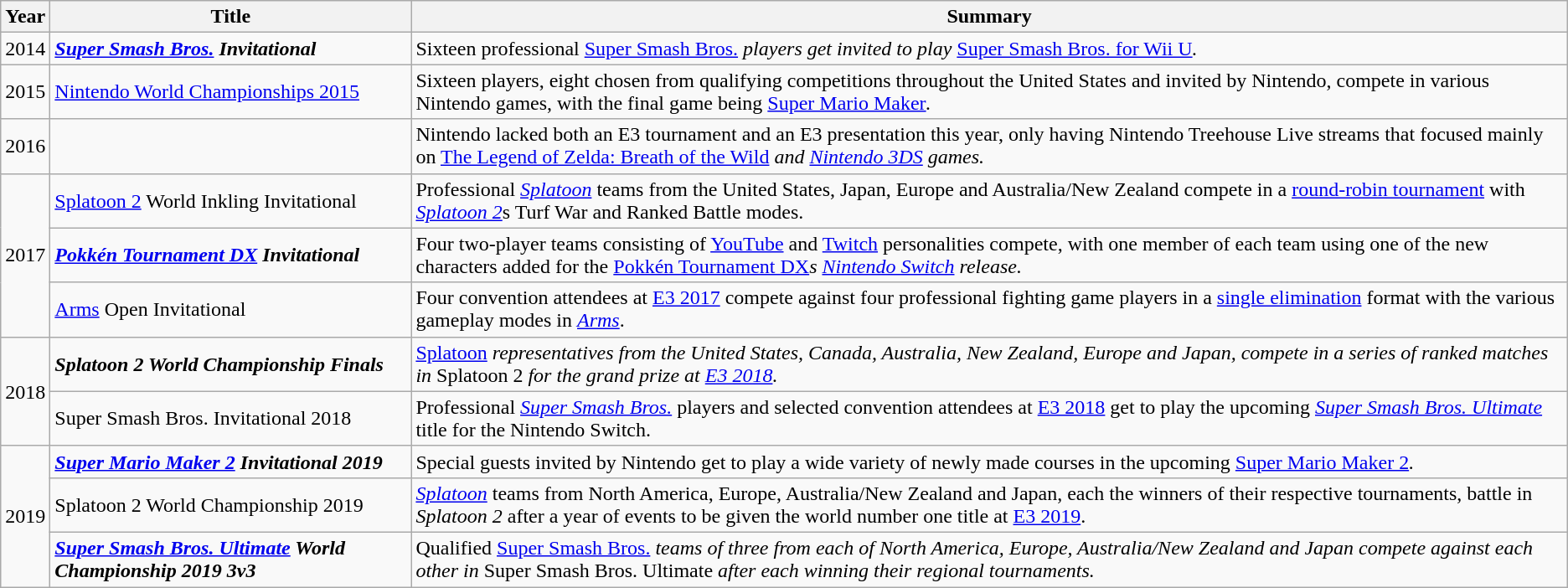<table class="wikitable">
<tr>
<th scope="col">Year</th>
<th scope="col">Title</th>
<th scope="col">Summary</th>
</tr>
<tr>
<td scope="row">2014</td>
<td><strong><em><a href='#'>Super Smash Bros.</a><em> Invitational<strong></td>
<td>Sixteen professional </em><a href='#'>Super Smash Bros.</a><em> players get invited to play </em><a href='#'>Super Smash Bros. for Wii U</a><em>.</td>
</tr>
<tr>
<td scope="rowspan=3">2015</td>
<td></strong><a href='#'>Nintendo World Championships 2015</a><strong></td>
<td>Sixteen players, eight chosen from qualifying competitions throughout the United States and invited by Nintendo, compete in various Nintendo games, with the final game being </em><a href='#'>Super Mario Maker</a><em>.</td>
</tr>
<tr>
<td scope="row">2016</td>
<td></td>
<td>Nintendo lacked both an E3 tournament and an E3 presentation this year, only having Nintendo Treehouse Live streams that focused mainly on </em><a href='#'>The Legend of Zelda: Breath of the Wild</a><em> and <a href='#'>Nintendo 3DS</a> games.</td>
</tr>
<tr>
<td rowspan="3" scope="row">2017</td>
<td></em></strong><a href='#'>Splatoon 2</a></em> World Inkling Invitational</strong></td>
<td>Professional <em><a href='#'>Splatoon</a></em> teams from the United States, Japan, Europe and Australia/New Zealand compete in a <a href='#'>round-robin tournament</a> with <em><a href='#'>Splatoon 2</a></em>s Turf War and Ranked Battle modes.</td>
</tr>
<tr>
<td><strong><em><a href='#'>Pokkén Tournament DX</a><em> Invitational<strong></td>
<td>Four two-player teams consisting of <a href='#'>YouTube</a> and <a href='#'>Twitch</a> personalities compete, with one member of each team using one of the new characters added for the </em><a href='#'>Pokkén Tournament DX</a><em>s <a href='#'>Nintendo Switch</a> release.</td>
</tr>
<tr>
<td></em></strong><a href='#'>Arms</a></em> Open Invitational</strong></td>
<td>Four convention attendees at <a href='#'>E3 2017</a> compete against four professional fighting game players in a <a href='#'>single elimination</a> format with the various gameplay modes in <em><a href='#'>Arms</a></em>.</td>
</tr>
<tr>
<td rowspan="2">2018</td>
<td><strong><em>Splatoon 2<em> World Championship Finals<strong></td>
<td></em><a href='#'>Splatoon</a><em> representatives from the United States, Canada, Australia, New Zealand, Europe and Japan, compete in a series of ranked matches in </em>Splatoon 2<em> for the grand prize at <a href='#'>E3 2018</a>.</td>
</tr>
<tr>
<td></em></strong>Super Smash Bros.</em> Invitational 2018</strong></td>
<td>Professional <em><a href='#'>Super Smash Bros.</a></em> players and selected convention attendees at <a href='#'>E3 2018</a> get to play the upcoming <em><a href='#'>Super Smash Bros. Ultimate</a></em> title for the Nintendo Switch.</td>
</tr>
<tr>
<td rowspan="3">2019</td>
<td><strong><em><a href='#'>Super Mario Maker 2</a><em> Invitational 2019<strong></td>
<td>Special guests invited by Nintendo get to play a wide variety of newly made courses in the upcoming </em><a href='#'>Super Mario Maker 2</a><em>.</td>
</tr>
<tr>
<td></em></strong>Splatoon 2</em> World Championship 2019</strong></td>
<td><em><a href='#'>Splatoon</a></em> teams from North America, Europe, Australia/New Zealand and Japan, each the winners of their respective tournaments, battle in <em>Splatoon 2</em> after a year of events to be given the world number one title at <a href='#'>E3 2019</a>.</td>
</tr>
<tr>
<td><strong><em><a href='#'>Super Smash Bros. Ultimate</a><em> World Championship 2019 3v3<strong></td>
<td>Qualified </em><a href='#'>Super Smash Bros.</a><em> teams of three from each of North America, Europe, Australia/New Zealand and Japan compete against each other in </em>Super Smash Bros. Ultimate<em> after each winning their regional tournaments.</td>
</tr>
</table>
